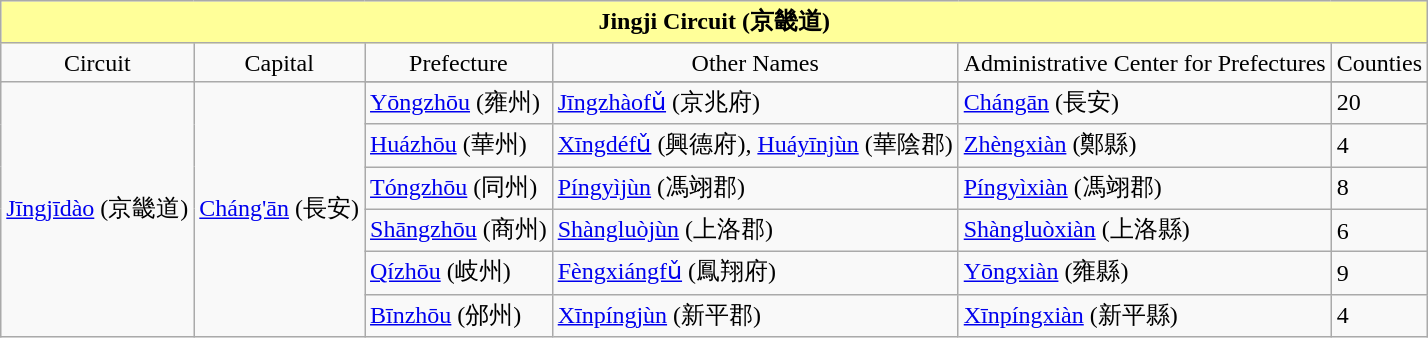<table class="wikitable collapsible collapsed">
<tr>
<th colspan="12" align="center" style="background: #ffff99;"><strong>Jingji Circuit (京畿道)</strong></th>
</tr>
<tr align="center">
<td>Circuit</td>
<td>Capital</td>
<td>Prefecture</td>
<td>Other Names</td>
<td>Administrative Center for Prefectures</td>
<td>Counties</td>
</tr>
<tr>
<td rowspan="7"><a href='#'>Jīngjīdào</a> (京畿道)</td>
<td rowspan="7"><a href='#'>Cháng'ān</a> (長安)</td>
</tr>
<tr>
<td><a href='#'>Yōngzhōu</a> (雍州)</td>
<td><a href='#'>Jīngzhàofǔ</a> (京兆府)</td>
<td><a href='#'>Chángān</a> (長安)</td>
<td>20</td>
</tr>
<tr>
<td><a href='#'>Huázhōu</a> (華州)</td>
<td><a href='#'>Xīngdéfǔ</a> (興德府), <a href='#'>Huáyīnjùn</a> (華陰郡)</td>
<td><a href='#'>Zhèngxiàn</a> (鄭縣)</td>
<td>4</td>
</tr>
<tr>
<td><a href='#'>Tóngzhōu</a> (同州)</td>
<td><a href='#'>Píngyìjùn</a> (馮翊郡)</td>
<td><a href='#'>Píngyìxiàn</a> (馮翊郡)</td>
<td>8</td>
</tr>
<tr>
<td><a href='#'>Shāngzhōu</a> (商州)</td>
<td><a href='#'>Shàngluòjùn</a> (上洛郡)</td>
<td><a href='#'>Shàngluòxiàn</a> (上洛縣)</td>
<td>6</td>
</tr>
<tr>
<td><a href='#'>Qízhōu</a> (岐州)</td>
<td><a href='#'>Fèngxiángfǔ</a> (鳳翔府)</td>
<td><a href='#'>Yōngxiàn</a> (雍縣)</td>
<td>9</td>
</tr>
<tr>
<td><a href='#'>Bīnzhōu</a> (邠州)</td>
<td><a href='#'>Xīnpíngjùn</a> (新平郡)</td>
<td><a href='#'>Xīnpíngxiàn</a> (新平縣)</td>
<td>4</td>
</tr>
</table>
